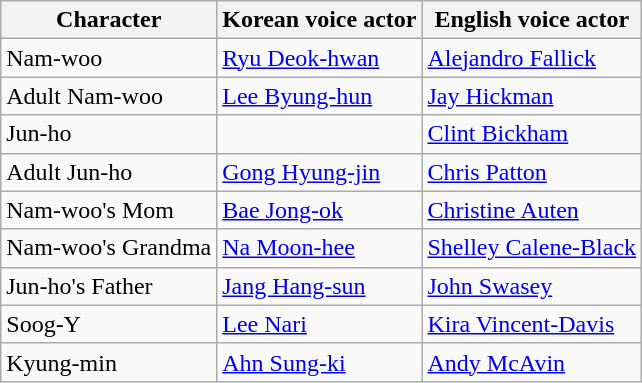<table class="wikitable">
<tr>
<th>Character</th>
<th>Korean voice actor</th>
<th>English voice actor</th>
</tr>
<tr>
<td>Nam-woo</td>
<td><a href='#'>Ryu Deok-hwan</a></td>
<td><a href='#'>Alejandro Fallick</a></td>
</tr>
<tr>
<td>Adult Nam-woo</td>
<td><a href='#'>Lee Byung-hun</a></td>
<td><a href='#'>Jay Hickman</a></td>
</tr>
<tr>
<td>Jun-ho</td>
<td></td>
<td><a href='#'>Clint Bickham</a></td>
</tr>
<tr>
<td>Adult Jun-ho</td>
<td><a href='#'>Gong Hyung-jin</a></td>
<td><a href='#'>Chris Patton</a></td>
</tr>
<tr>
<td>Nam-woo's Mom</td>
<td><a href='#'>Bae Jong-ok</a></td>
<td><a href='#'>Christine Auten</a></td>
</tr>
<tr>
<td>Nam-woo's Grandma</td>
<td><a href='#'>Na Moon-hee</a></td>
<td><a href='#'>Shelley Calene-Black</a></td>
</tr>
<tr>
<td>Jun-ho's Father</td>
<td><a href='#'>Jang Hang-sun</a></td>
<td><a href='#'>John Swasey</a></td>
</tr>
<tr>
<td>Soog-Y</td>
<td><a href='#'>Lee Nari</a></td>
<td><a href='#'>Kira Vincent-Davis</a></td>
</tr>
<tr>
<td>Kyung-min</td>
<td><a href='#'>Ahn Sung-ki</a></td>
<td><a href='#'>Andy McAvin</a></td>
</tr>
</table>
